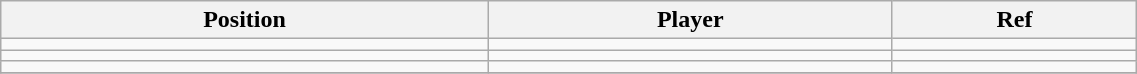<table class="wikitable sortable" style="width:60%; text-align:center; font-size:100%; text-align:left;">
<tr>
<th><strong>Position</strong></th>
<th><strong>Player</strong></th>
<th><strong>Ref</strong></th>
</tr>
<tr>
<td></td>
<td></td>
<td></td>
</tr>
<tr>
<td></td>
<td></td>
<td></td>
</tr>
<tr>
<td></td>
<td></td>
<td></td>
</tr>
<tr>
</tr>
</table>
